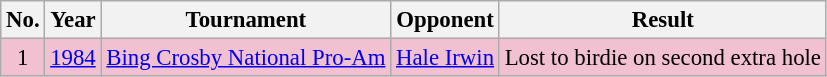<table class="wikitable" style="font-size:95%;">
<tr>
<th>No.</th>
<th>Year</th>
<th>Tournament</th>
<th>Opponent</th>
<th>Result</th>
</tr>
<tr style="background:#F2C1D1;">
<td align=center>1</td>
<td><a href='#'>1984</a></td>
<td><a href='#'>Bing Crosby National Pro-Am</a></td>
<td> <a href='#'>Hale Irwin</a></td>
<td>Lost to birdie on second extra hole</td>
</tr>
</table>
